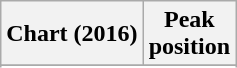<table class="wikitable sortable plainrowheaders" style="text-align:center">
<tr>
<th scope="col">Chart (2016)</th>
<th scope="col">Peak<br> position</th>
</tr>
<tr>
</tr>
<tr>
</tr>
<tr>
</tr>
<tr>
</tr>
</table>
